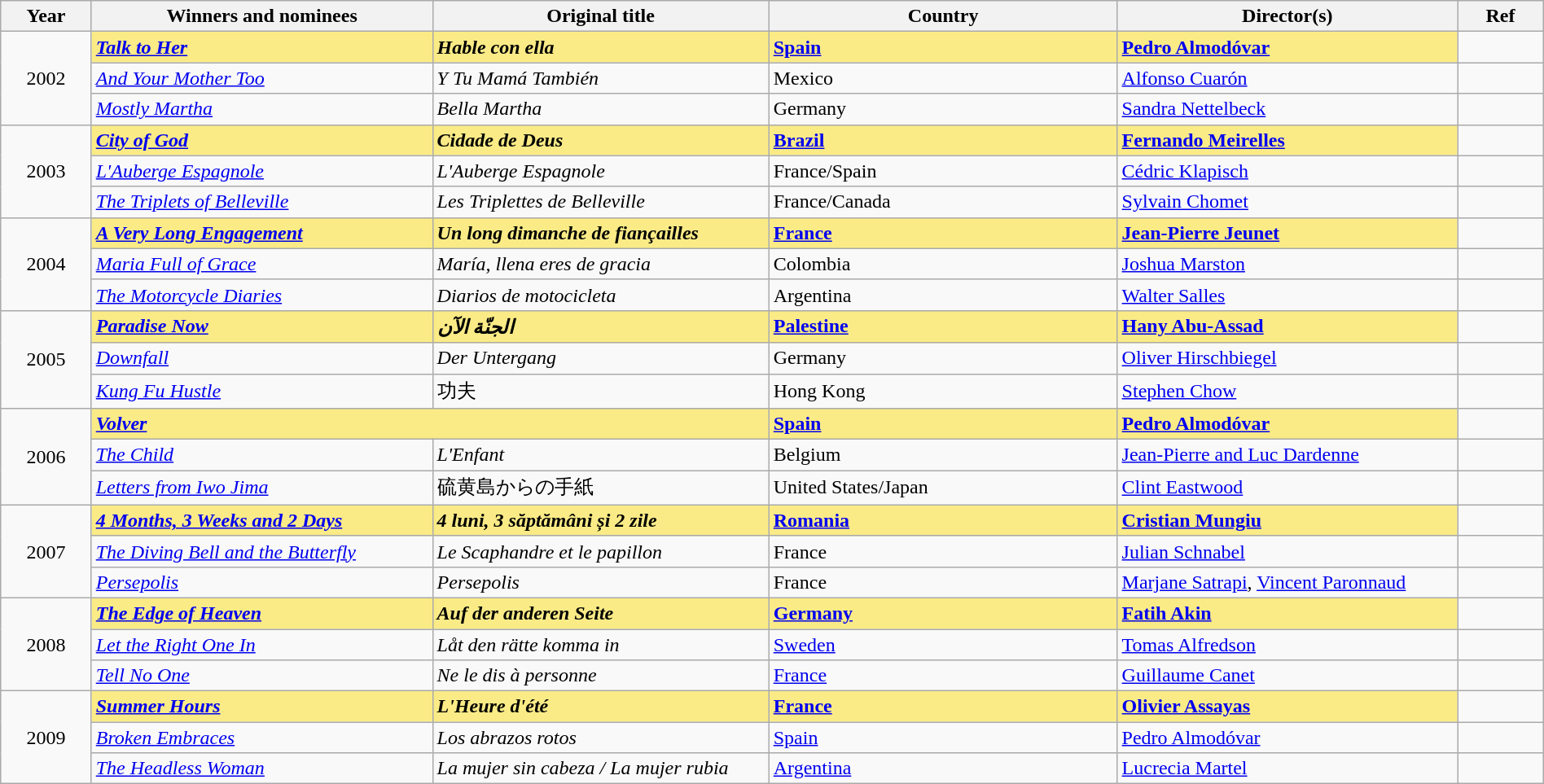<table class="wikitable" width="100%" cellpadding="5">
<tr>
<th width="100"><strong>Year</strong></th>
<th width="450"><strong>Winners and nominees</strong></th>
<th width="450"><strong>Original title</strong></th>
<th width="450"><strong>Country</strong></th>
<th width="450"><strong>Director(s)</strong></th>
<th width="100"><strong>Ref</strong></th>
</tr>
<tr>
<td style="text-align:center;" rowspan=3>2002</td>
<td style="background:#FAEB86;"><strong><em><a href='#'>Talk to Her</a></em></strong></td>
<td style="background:#FAEB86;"><strong><em>Hable con ella</em></strong></td>
<td style="background:#FAEB86;"><strong><a href='#'>Spain</a></strong></td>
<td style="background:#FAEB86;"><strong><a href='#'>Pedro Almodóvar</a></strong></td>
<td></td>
</tr>
<tr>
<td><em><a href='#'>And Your Mother Too</a></em></td>
<td><em>Y Tu Mamá También</em></td>
<td>Mexico</td>
<td><a href='#'>Alfonso Cuarón</a></td>
<td></td>
</tr>
<tr>
<td><em><a href='#'>Mostly Martha</a></em></td>
<td><em>Bella Martha</em></td>
<td>Germany</td>
<td><a href='#'>Sandra Nettelbeck</a></td>
<td></td>
</tr>
<tr>
<td style="text-align:center;" rowspan=3>2003</td>
<td style="background:#FAEB86;"><strong><em><a href='#'>City of God</a></em></strong></td>
<td style="background:#FAEB86;"><strong><em>Cidade de Deus</em></strong></td>
<td style="background:#FAEB86;"><strong><a href='#'>Brazil</a></strong></td>
<td style="background:#FAEB86;"><strong><a href='#'>Fernando Meirelles</a></strong></td>
<td></td>
</tr>
<tr>
<td><em><a href='#'>L'Auberge Espagnole</a></em></td>
<td><em>L'Auberge Espagnole</em></td>
<td>France/Spain</td>
<td><a href='#'>Cédric Klapisch</a></td>
<td></td>
</tr>
<tr>
<td><em><a href='#'>The Triplets of Belleville</a></em></td>
<td><em>Les Triplettes de Belleville</em></td>
<td>France/Canada</td>
<td><a href='#'>Sylvain Chomet</a></td>
<td></td>
</tr>
<tr>
<td style="text-align:center;" rowspan=3>2004</td>
<td style="background:#FAEB86;"><strong><em><a href='#'>A Very Long Engagement</a></em></strong></td>
<td style="background:#FAEB86;"><strong><em>Un long dimanche de fiançailles</em></strong></td>
<td style="background:#FAEB86;"><strong><a href='#'>France</a></strong></td>
<td style="background:#FAEB86;"><strong><a href='#'>Jean-Pierre Jeunet</a></strong></td>
<td></td>
</tr>
<tr>
<td><em><a href='#'>Maria Full of Grace</a></em></td>
<td><em>María, llena eres de gracia</em></td>
<td>Colombia</td>
<td><a href='#'>Joshua Marston</a></td>
<td></td>
</tr>
<tr>
<td><em><a href='#'>The Motorcycle Diaries</a></em></td>
<td><em>Diarios de motocicleta</em></td>
<td>Argentina</td>
<td><a href='#'>Walter Salles</a></td>
<td></td>
</tr>
<tr>
<td style="text-align:center;" rowspan=3>2005</td>
<td style="background:#FAEB86;"><strong><em><a href='#'>Paradise Now</a></em></strong></td>
<td style="background:#FAEB86;"><strong><em>الجنّة الآن</em></strong></td>
<td style="background:#FAEB86;"><strong><a href='#'>Palestine</a></strong></td>
<td style="background:#FAEB86;"><strong><a href='#'>Hany Abu-Assad</a></strong></td>
<td></td>
</tr>
<tr>
<td><em><a href='#'>Downfall</a></em></td>
<td><em>Der Untergang</em></td>
<td>Germany</td>
<td><a href='#'>Oliver Hirschbiegel</a></td>
<td></td>
</tr>
<tr>
<td><em><a href='#'>Kung Fu Hustle</a></em></td>
<td>功夫</td>
<td>Hong Kong</td>
<td><a href='#'>Stephen Chow</a></td>
<td></td>
</tr>
<tr>
<td style="text-align:center;" rowspan=3>2006</td>
<td colspan=2 style="background:#FAEB86;"><strong><em><a href='#'>Volver</a></em></strong></td>
<td style="background:#FAEB86;"><strong><a href='#'>Spain</a></strong></td>
<td style="background:#FAEB86;"><strong><a href='#'>Pedro Almodóvar</a></strong></td>
<td></td>
</tr>
<tr>
<td><em><a href='#'>The Child</a></em></td>
<td><em>L'Enfant</em></td>
<td>Belgium</td>
<td><a href='#'>Jean-Pierre and Luc Dardenne</a></td>
<td></td>
</tr>
<tr>
<td><em><a href='#'>Letters from Iwo Jima</a></em></td>
<td>硫黄島からの手紙</td>
<td>United States/Japan</td>
<td><a href='#'>Clint Eastwood</a></td>
<td></td>
</tr>
<tr>
<td style="text-align:center;" rowspan=3>2007</td>
<td style="background:#FAEB86;"><strong><em><a href='#'>4 Months, 3 Weeks and 2 Days</a></em></strong></td>
<td style="background:#FAEB86;"><strong><em>4 luni, 3 săptămâni și 2 zile</em></strong></td>
<td style="background:#FAEB86;"><strong><a href='#'>Romania</a></strong></td>
<td style="background:#FAEB86;"><strong><a href='#'>Cristian Mungiu</a></strong></td>
<td></td>
</tr>
<tr>
<td><em><a href='#'>The Diving Bell and the Butterfly</a></em></td>
<td><em>Le Scaphandre et le papillon</em></td>
<td>France</td>
<td><a href='#'>Julian Schnabel</a></td>
<td></td>
</tr>
<tr>
<td><em><a href='#'>Persepolis</a></em></td>
<td><em>Persepolis</em></td>
<td>France</td>
<td><a href='#'>Marjane Satrapi</a>, <a href='#'>Vincent Paronnaud</a></td>
<td></td>
</tr>
<tr>
<td rowspan=3 style="text-align:center;">2008</td>
<td style="background:#FAEB86;"><strong><em><a href='#'>The Edge of Heaven</a></em></strong></td>
<td style="background:#FAEB86;"><strong><em>Auf der anderen Seite</em></strong></td>
<td style="background:#FAEB86;"><strong><a href='#'>Germany</a></strong></td>
<td style="background:#FAEB86;"><strong><a href='#'>Fatih Akin</a></strong></td>
<td></td>
</tr>
<tr>
<td><em><a href='#'>Let the Right One In</a></em></td>
<td><em>Låt den rätte komma in</em></td>
<td><a href='#'>Sweden</a></td>
<td><a href='#'>Tomas Alfredson</a></td>
<td></td>
</tr>
<tr>
<td><em><a href='#'>Tell No One</a></em></td>
<td><em>Ne le dis à personne</em></td>
<td><a href='#'>France</a></td>
<td><a href='#'>Guillaume Canet</a></td>
<td></td>
</tr>
<tr>
<td rowspan=3 style="text-align:center;">2009</td>
<td style="background:#FAEB86;"><strong><em><a href='#'>Summer Hours</a></em></strong></td>
<td style="background:#FAEB86;"><strong><em>L'Heure d'été</em></strong></td>
<td style="background:#FAEB86;"><strong><a href='#'>France</a></strong></td>
<td style="background:#FAEB86;"><strong><a href='#'>Olivier Assayas</a></strong></td>
<td></td>
</tr>
<tr>
<td><em><a href='#'>Broken Embraces</a></em></td>
<td><em>Los abrazos rotos</em></td>
<td><a href='#'>Spain</a></td>
<td><a href='#'>Pedro Almodóvar</a></td>
<td></td>
</tr>
<tr>
<td><em><a href='#'>The Headless Woman</a></em></td>
<td><em>La mujer sin cabeza / La mujer rubia</em></td>
<td><a href='#'>Argentina</a></td>
<td><a href='#'>Lucrecia Martel</a></td>
<td></td>
</tr>
</table>
